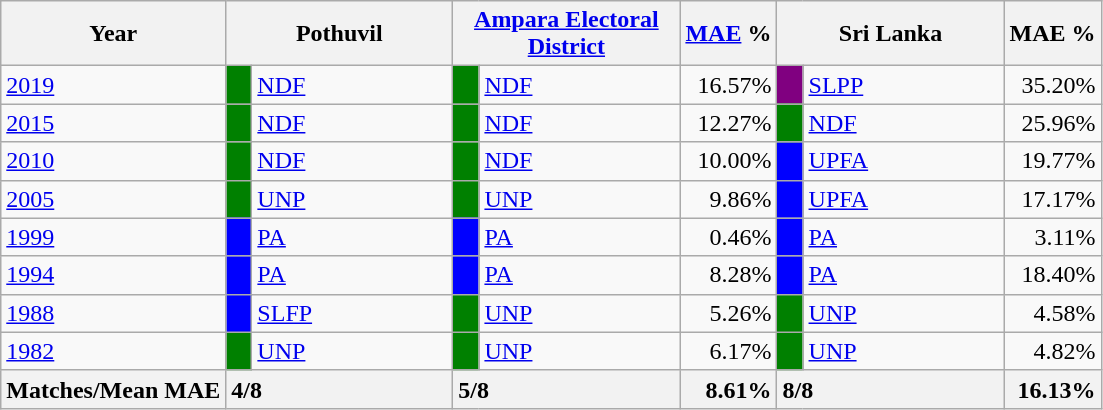<table class="wikitable">
<tr>
<th>Year</th>
<th colspan="2" width="144px">Pothuvil</th>
<th colspan="2" width="144px"><a href='#'>Ampara Electoral District</a></th>
<th><a href='#'>MAE</a> %</th>
<th colspan="2" width="144px">Sri Lanka</th>
<th>MAE %</th>
</tr>
<tr>
<td><a href='#'>2019</a></td>
<td style="background-color:green;" width="10px"></td>
<td style="text-align:left;"><a href='#'>NDF</a></td>
<td style="background-color:green;" width="10px"></td>
<td style="text-align:left;"><a href='#'>NDF</a></td>
<td style="text-align:right;">16.57%</td>
<td style="background-color:purple;" width="10px"></td>
<td style="text-align:left;"><a href='#'>SLPP</a></td>
<td style="text-align:right;">35.20%</td>
</tr>
<tr>
<td><a href='#'>2015</a></td>
<td style="background-color:green;" width="10px"></td>
<td style="text-align:left;"><a href='#'>NDF</a></td>
<td style="background-color:green;" width="10px"></td>
<td style="text-align:left;"><a href='#'>NDF</a></td>
<td style="text-align:right;">12.27%</td>
<td style="background-color:green;" width="10px"></td>
<td style="text-align:left;"><a href='#'>NDF</a></td>
<td style="text-align:right;">25.96%</td>
</tr>
<tr>
<td><a href='#'>2010</a></td>
<td style="background-color:green;" width="10px"></td>
<td style="text-align:left;"><a href='#'>NDF</a></td>
<td style="background-color:green;" width="10px"></td>
<td style="text-align:left;"><a href='#'>NDF</a></td>
<td style="text-align:right;">10.00%</td>
<td style="background-color:blue;" width="10px"></td>
<td style="text-align:left;"><a href='#'>UPFA</a></td>
<td style="text-align:right;">19.77%</td>
</tr>
<tr>
<td><a href='#'>2005</a></td>
<td style="background-color:green;" width="10px"></td>
<td style="text-align:left;"><a href='#'>UNP</a></td>
<td style="background-color:green;" width="10px"></td>
<td style="text-align:left;"><a href='#'>UNP</a></td>
<td style="text-align:right;">9.86%</td>
<td style="background-color:blue;" width="10px"></td>
<td style="text-align:left;"><a href='#'>UPFA</a></td>
<td style="text-align:right;">17.17%</td>
</tr>
<tr>
<td><a href='#'>1999</a></td>
<td style="background-color:blue;" width="10px"></td>
<td style="text-align:left;"><a href='#'>PA</a></td>
<td style="background-color:blue;" width="10px"></td>
<td style="text-align:left;"><a href='#'>PA</a></td>
<td style="text-align:right;">0.46%</td>
<td style="background-color:blue;" width="10px"></td>
<td style="text-align:left;"><a href='#'>PA</a></td>
<td style="text-align:right;">3.11%</td>
</tr>
<tr>
<td><a href='#'>1994</a></td>
<td style="background-color:blue;" width="10px"></td>
<td style="text-align:left;"><a href='#'>PA</a></td>
<td style="background-color:blue;" width="10px"></td>
<td style="text-align:left;"><a href='#'>PA</a></td>
<td style="text-align:right;">8.28%</td>
<td style="background-color:blue;" width="10px"></td>
<td style="text-align:left;"><a href='#'>PA</a></td>
<td style="text-align:right;">18.40%</td>
</tr>
<tr>
<td><a href='#'>1988</a></td>
<td style="background-color:blue;" width="10px"></td>
<td style="text-align:left;"><a href='#'>SLFP</a></td>
<td style="background-color:green;" width="10px"></td>
<td style="text-align:left;"><a href='#'>UNP</a></td>
<td style="text-align:right;">5.26%</td>
<td style="background-color:green;" width="10px"></td>
<td style="text-align:left;"><a href='#'>UNP</a></td>
<td style="text-align:right;">4.58%</td>
</tr>
<tr>
<td><a href='#'>1982</a></td>
<td style="background-color:green;" width="10px"></td>
<td style="text-align:left;"><a href='#'>UNP</a></td>
<td style="background-color:green;" width="10px"></td>
<td style="text-align:left;"><a href='#'>UNP</a></td>
<td style="text-align:right;">6.17%</td>
<td style="background-color:green;" width="10px"></td>
<td style="text-align:left;"><a href='#'>UNP</a></td>
<td style="text-align:right;">4.82%</td>
</tr>
<tr>
<th>Matches/Mean MAE</th>
<th style="text-align:left;"colspan="2" width="144px">4/8</th>
<th style="text-align:left;"colspan="2" width="144px">5/8</th>
<th style="text-align:right;">8.61%</th>
<th style="text-align:left;"colspan="2" width="144px">8/8</th>
<th style="text-align:right;">16.13%</th>
</tr>
</table>
